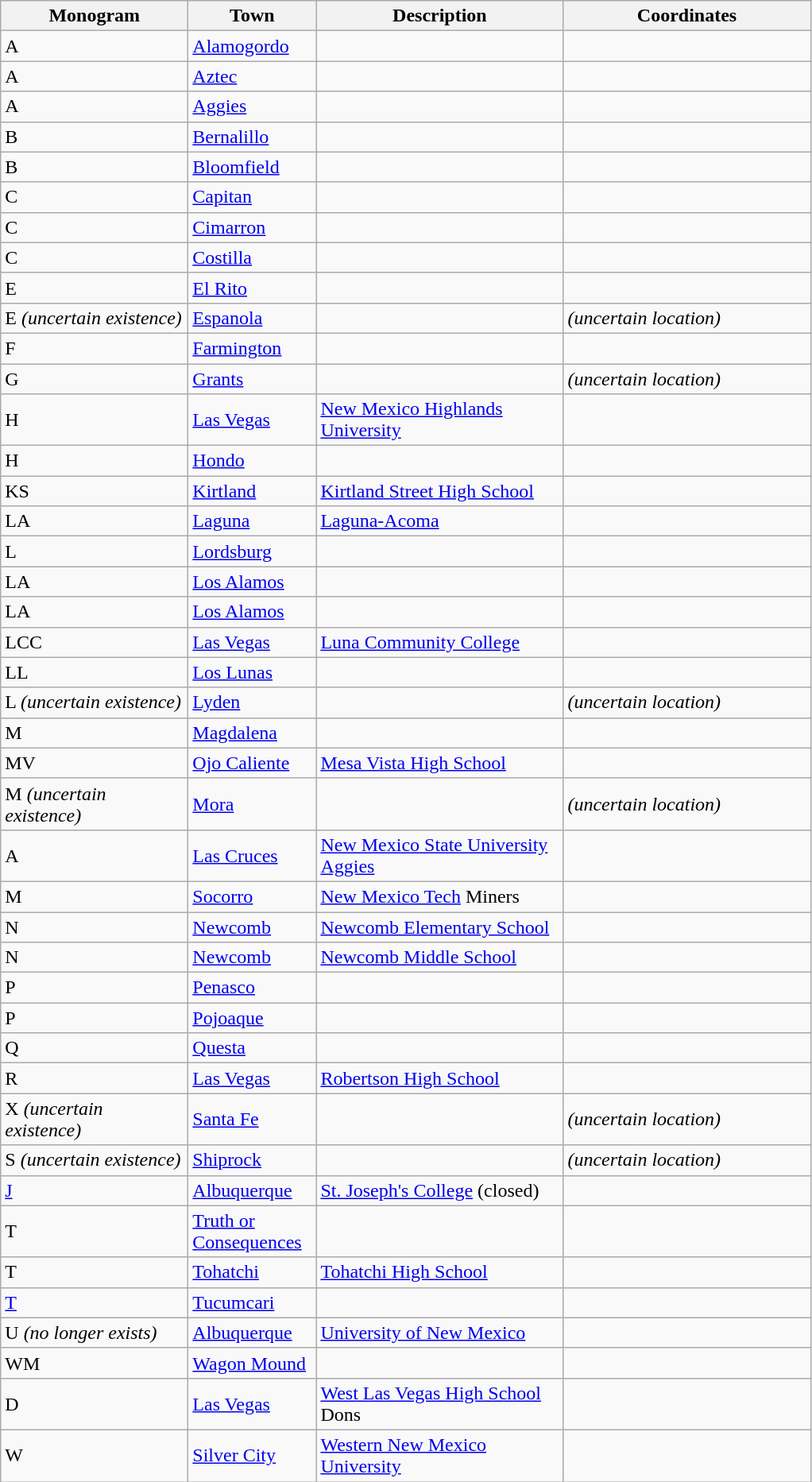<table class="wikitable sortable" style="border:1px solid #aaa; border-collapse:collapse">
<tr>
<th scope="col" width="150">Monogram</th>
<th scope="col" width="100">Town</th>
<th scope="col" width="200">Description</th>
<th scope="col" width="200">Coordinates</th>
</tr>
<tr>
<td>A</td>
<td><a href='#'>Alamogordo</a></td>
<td></td>
<td></td>
</tr>
<tr>
<td>A</td>
<td><a href='#'>Aztec</a></td>
<td></td>
<td></td>
</tr>
<tr>
<td>A</td>
<td><a href='#'>Aggies</a></td>
<td></td>
<td></td>
</tr>
<tr>
<td>B</td>
<td><a href='#'>Bernalillo</a></td>
<td></td>
<td></td>
</tr>
<tr>
<td>B</td>
<td><a href='#'>Bloomfield</a></td>
<td></td>
<td></td>
</tr>
<tr>
<td>C</td>
<td><a href='#'>Capitan</a></td>
<td></td>
<td></td>
</tr>
<tr>
<td>C</td>
<td><a href='#'>Cimarron</a></td>
<td></td>
<td></td>
</tr>
<tr>
<td>C</td>
<td><a href='#'>Costilla</a></td>
<td></td>
<td></td>
</tr>
<tr>
<td>E</td>
<td><a href='#'>El Rito</a></td>
<td></td>
<td></td>
</tr>
<tr>
<td>E <em>(uncertain existence)</em></td>
<td><a href='#'>Espanola</a></td>
<td></td>
<td>  <em>(uncertain location)</em></td>
</tr>
<tr>
<td>F</td>
<td><a href='#'>Farmington</a></td>
<td></td>
<td></td>
</tr>
<tr>
<td>G</td>
<td><a href='#'>Grants</a></td>
<td></td>
<td>  <em>(uncertain location)</em></td>
</tr>
<tr>
<td>H</td>
<td><a href='#'>Las Vegas</a></td>
<td><a href='#'>New Mexico Highlands University</a></td>
<td></td>
</tr>
<tr>
<td>H</td>
<td><a href='#'>Hondo</a></td>
<td></td>
<td></td>
</tr>
<tr>
<td>KS</td>
<td><a href='#'>Kirtland</a></td>
<td><a href='#'>Kirtland Street High School</a></td>
<td></td>
</tr>
<tr>
<td>LA</td>
<td><a href='#'>Laguna</a></td>
<td><a href='#'>Laguna-Acoma</a></td>
<td></td>
</tr>
<tr>
<td>L</td>
<td><a href='#'>Lordsburg</a></td>
<td></td>
<td></td>
</tr>
<tr>
<td>LA</td>
<td><a href='#'>Los Alamos</a></td>
<td></td>
<td></td>
</tr>
<tr>
<td>LA</td>
<td><a href='#'>Los Alamos</a></td>
<td></td>
<td></td>
</tr>
<tr>
<td>LCC</td>
<td><a href='#'>Las Vegas</a></td>
<td><a href='#'>Luna Community College</a></td>
<td></td>
</tr>
<tr>
<td>LL</td>
<td><a href='#'>Los Lunas</a></td>
<td></td>
<td></td>
</tr>
<tr>
<td>L <em>(uncertain existence)</em></td>
<td><a href='#'>Lyden</a></td>
<td></td>
<td>  <em>(uncertain location)</em></td>
</tr>
<tr>
<td>M</td>
<td><a href='#'>Magdalena</a></td>
<td></td>
<td></td>
</tr>
<tr>
<td>MV</td>
<td><a href='#'>Ojo Caliente</a></td>
<td><a href='#'>Mesa Vista High School</a></td>
<td></td>
</tr>
<tr>
<td>M <em>(uncertain existence)</em></td>
<td><a href='#'>Mora</a></td>
<td></td>
<td>  <em>(uncertain location)</em></td>
</tr>
<tr>
<td>A</td>
<td><a href='#'>Las Cruces</a></td>
<td><a href='#'>New Mexico State University</a> <a href='#'>Aggies</a></td>
<td></td>
</tr>
<tr>
<td>M</td>
<td><a href='#'>Socorro</a></td>
<td><a href='#'>New Mexico Tech</a> Miners</td>
<td></td>
</tr>
<tr>
<td>N</td>
<td><a href='#'>Newcomb</a></td>
<td><a href='#'>Newcomb Elementary School</a></td>
<td></td>
</tr>
<tr>
<td>N</td>
<td><a href='#'>Newcomb</a></td>
<td><a href='#'>Newcomb Middle School</a></td>
<td></td>
</tr>
<tr>
<td>P</td>
<td><a href='#'>Penasco</a></td>
<td></td>
<td></td>
</tr>
<tr>
<td>P</td>
<td><a href='#'>Pojoaque</a></td>
<td></td>
<td></td>
</tr>
<tr>
<td>Q</td>
<td><a href='#'>Questa</a></td>
<td></td>
<td></td>
</tr>
<tr>
<td>R</td>
<td><a href='#'>Las Vegas</a></td>
<td><a href='#'>Robertson High School</a></td>
<td></td>
</tr>
<tr>
<td>X <em>(uncertain existence)</em></td>
<td><a href='#'>Santa Fe</a></td>
<td></td>
<td>  <em>(uncertain location)</em></td>
</tr>
<tr>
<td>S <em>(uncertain existence)</em></td>
<td><a href='#'>Shiprock</a></td>
<td></td>
<td>  <em>(uncertain location)</em></td>
</tr>
<tr>
<td><a href='#'>J</a></td>
<td><a href='#'>Albuquerque</a></td>
<td><a href='#'>St. Joseph's College</a> (closed)</td>
<td></td>
</tr>
<tr>
<td>T</td>
<td><a href='#'>Truth or Consequences</a></td>
<td></td>
<td></td>
</tr>
<tr>
<td>T</td>
<td><a href='#'>Tohatchi</a></td>
<td><a href='#'>Tohatchi High School</a></td>
<td></td>
</tr>
<tr>
<td><a href='#'>T</a></td>
<td><a href='#'>Tucumcari</a></td>
<td></td>
<td></td>
</tr>
<tr>
<td>U <em>(no longer exists)</em></td>
<td><a href='#'>Albuquerque</a></td>
<td><a href='#'>University of New Mexico</a></td>
<td></td>
</tr>
<tr>
<td>WM</td>
<td><a href='#'>Wagon Mound</a></td>
<td></td>
<td></td>
</tr>
<tr>
<td>D</td>
<td><a href='#'>Las Vegas</a></td>
<td><a href='#'>West Las Vegas High School</a> Dons</td>
<td></td>
</tr>
<tr>
<td>W</td>
<td><a href='#'>Silver City</a></td>
<td><a href='#'>Western New Mexico University</a></td>
<td></td>
</tr>
</table>
